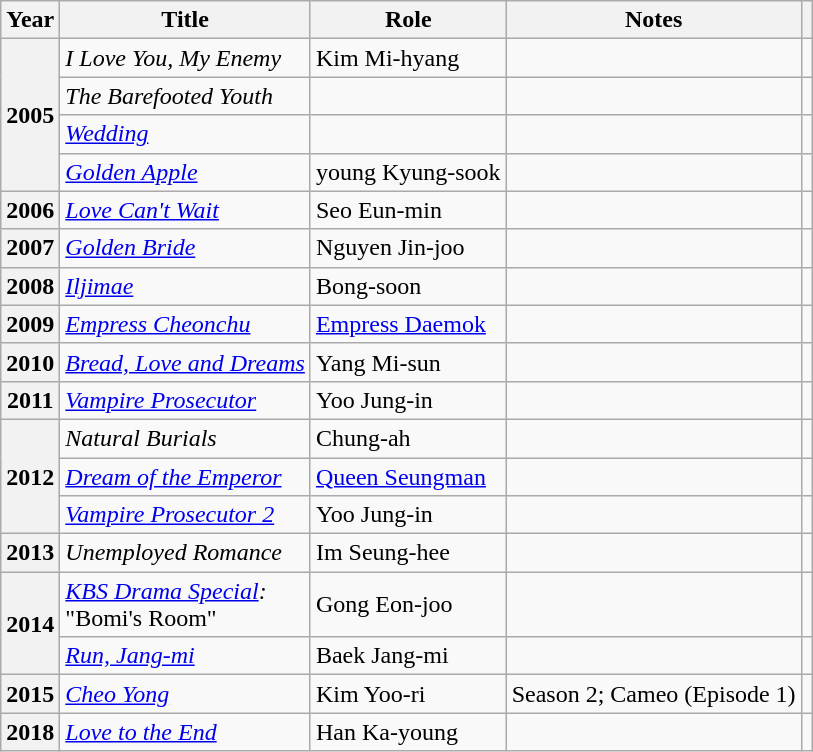<table class="wikitable plainrowheaders sortable">
<tr>
<th scope="col">Year</th>
<th scope="col">Title</th>
<th scope="col">Role</th>
<th scope="col">Notes</th>
<th scope="col" class="unsortable"></th>
</tr>
<tr>
<th scope="row" rowspan="4">2005</th>
<td><em>I Love You, My Enemy</em></td>
<td>Kim Mi-hyang</td>
<td></td>
<td style="text-align:center"></td>
</tr>
<tr>
<td><em>The Barefooted Youth</em></td>
<td></td>
<td></td>
<td style="text-align:center"></td>
</tr>
<tr>
<td><em><a href='#'>Wedding</a></em></td>
<td></td>
<td></td>
<td style="text-align:center"></td>
</tr>
<tr>
<td><em><a href='#'>Golden Apple</a></em></td>
<td>young Kyung-sook</td>
<td></td>
<td style="text-align:center"></td>
</tr>
<tr>
<th scope="row">2006</th>
<td><em><a href='#'>Love Can't Wait</a></em></td>
<td>Seo Eun-min</td>
<td></td>
<td style="text-align:center"></td>
</tr>
<tr>
<th scope="row">2007</th>
<td><em><a href='#'>Golden Bride</a></em></td>
<td>Nguyen Jin-joo</td>
<td></td>
<td style="text-align:center"></td>
</tr>
<tr>
<th scope="row">2008</th>
<td><em><a href='#'>Iljimae</a></em></td>
<td>Bong-soon</td>
<td></td>
<td style="text-align:center"></td>
</tr>
<tr>
<th scope="row">2009</th>
<td><em><a href='#'>Empress Cheonchu</a></em></td>
<td><a href='#'>Empress Daemok</a></td>
<td></td>
<td style="text-align:center"></td>
</tr>
<tr>
<th scope="row">2010</th>
<td><em><a href='#'>Bread, Love and Dreams</a></em></td>
<td>Yang Mi-sun</td>
<td></td>
<td style="text-align:center"></td>
</tr>
<tr>
<th scope="row">2011</th>
<td><em><a href='#'>Vampire Prosecutor</a></em></td>
<td>Yoo Jung-in</td>
<td></td>
<td style="text-align:center"></td>
</tr>
<tr>
<th scope="row" rowspan="3">2012</th>
<td><em>Natural Burials</em></td>
<td>Chung-ah</td>
<td></td>
<td style="text-align:center"></td>
</tr>
<tr>
<td><em><a href='#'>Dream of the Emperor</a></em></td>
<td><a href='#'>Queen Seungman</a></td>
<td></td>
<td style="text-align:center"></td>
</tr>
<tr>
<td><em><a href='#'>Vampire Prosecutor 2</a></em></td>
<td>Yoo Jung-in</td>
<td></td>
<td style="text-align:center"></td>
</tr>
<tr>
<th scope="row">2013</th>
<td><em>Unemployed Romance</em></td>
<td>Im Seung-hee</td>
<td></td>
<td style="text-align:center"></td>
</tr>
<tr>
<th scope="row" rowspan="2">2014</th>
<td><em><a href='#'>KBS Drama Special</a>:</em><br>"Bomi's Room"</td>
<td>Gong Eon-joo</td>
<td></td>
<td style="text-align:center"></td>
</tr>
<tr>
<td><em><a href='#'>Run, Jang-mi</a></em></td>
<td>Baek Jang-mi</td>
<td></td>
<td style="text-align:center"></td>
</tr>
<tr>
<th scope="row">2015</th>
<td><em><a href='#'>Cheo Yong</a></em></td>
<td>Kim Yoo-ri</td>
<td>Season 2; Cameo (Episode 1)</td>
<td style="text-align:center"></td>
</tr>
<tr>
<th scope="row">2018</th>
<td><em><a href='#'>Love to the End</a></em></td>
<td>Han Ka-young</td>
<td></td>
<td style="text-align:center"></td>
</tr>
</table>
